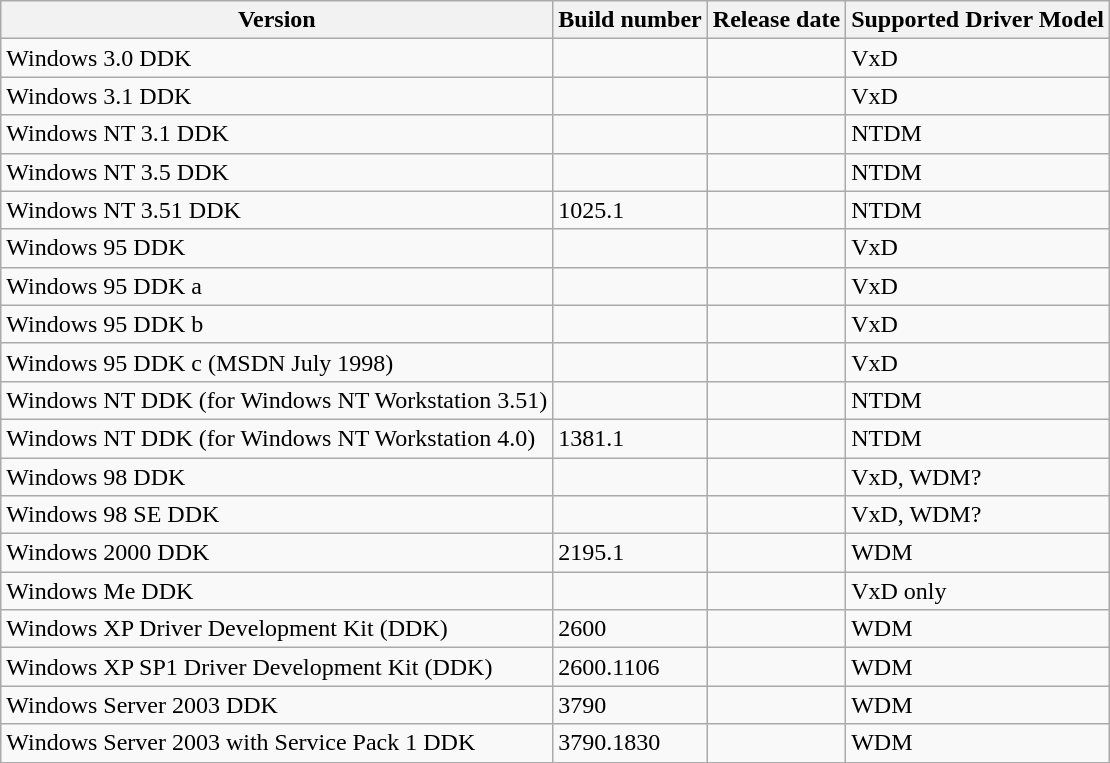<table class="wikitable">
<tr>
<th>Version</th>
<th>Build number</th>
<th>Release date</th>
<th>Supported Driver Model</th>
</tr>
<tr>
<td>Windows 3.0 DDK</td>
<td></td>
<td></td>
<td>VxD</td>
</tr>
<tr>
<td>Windows 3.1 DDK</td>
<td></td>
<td></td>
<td>VxD</td>
</tr>
<tr>
<td>Windows NT 3.1 DDK</td>
<td></td>
<td></td>
<td>NTDM</td>
</tr>
<tr>
<td>Windows NT 3.5 DDK</td>
<td></td>
<td></td>
<td>NTDM</td>
</tr>
<tr>
<td>Windows NT 3.51 DDK</td>
<td>1025.1</td>
<td></td>
<td>NTDM</td>
</tr>
<tr>
<td>Windows 95 DDK</td>
<td></td>
<td></td>
<td>VxD</td>
</tr>
<tr>
<td>Windows 95 DDK a</td>
<td></td>
<td></td>
<td>VxD</td>
</tr>
<tr>
<td>Windows 95 DDK b</td>
<td></td>
<td></td>
<td>VxD</td>
</tr>
<tr>
<td>Windows 95 DDK c (MSDN July 1998)</td>
<td></td>
<td></td>
<td>VxD</td>
</tr>
<tr>
<td>Windows NT DDK (for Windows NT Workstation 3.51)</td>
<td></td>
<td></td>
<td>NTDM</td>
</tr>
<tr>
<td>Windows NT DDK (for Windows NT Workstation 4.0)</td>
<td>1381.1</td>
<td></td>
<td>NTDM</td>
</tr>
<tr>
<td>Windows 98 DDK</td>
<td></td>
<td></td>
<td>VxD, WDM?</td>
</tr>
<tr>
<td>Windows 98 SE DDK</td>
<td></td>
<td></td>
<td>VxD, WDM?</td>
</tr>
<tr>
<td>Windows 2000 DDK</td>
<td>2195.1</td>
<td></td>
<td>WDM</td>
</tr>
<tr>
<td>Windows Me DDK</td>
<td></td>
<td></td>
<td>VxD only</td>
</tr>
<tr>
<td>Windows XP Driver Development Kit (DDK)</td>
<td>2600</td>
<td></td>
<td>WDM</td>
</tr>
<tr>
<td>Windows XP SP1 Driver Development Kit (DDK)</td>
<td>2600.1106</td>
<td></td>
<td>WDM</td>
</tr>
<tr>
<td>Windows Server 2003 DDK</td>
<td>3790</td>
<td></td>
<td>WDM</td>
</tr>
<tr>
<td>Windows Server 2003 with Service Pack 1 DDK</td>
<td>3790.1830</td>
<td></td>
<td>WDM</td>
</tr>
</table>
